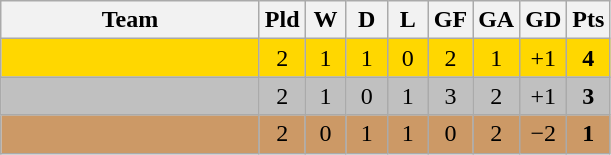<table class="wikitable" style="text-align:center">
<tr>
<th width=165>Team</th>
<th width=20>Pld</th>
<th width=20>W</th>
<th width=20>D</th>
<th width=20>L</th>
<th width=20>GF</th>
<th width=20>GA</th>
<th width=20>GD</th>
<th width=20>Pts</th>
</tr>
<tr bgcolor=gold>
<td align="left"></td>
<td>2</td>
<td>1</td>
<td>1</td>
<td>0</td>
<td>2</td>
<td>1</td>
<td>+1</td>
<td><strong>4</strong></td>
</tr>
<tr bgcolor=silver>
<td align="left"></td>
<td>2</td>
<td>1</td>
<td>0</td>
<td>1</td>
<td>3</td>
<td>2</td>
<td>+1</td>
<td><strong>3</strong></td>
</tr>
<tr bgcolor=#cc9966>
<td align="left"></td>
<td>2</td>
<td>0</td>
<td>1</td>
<td>1</td>
<td>0</td>
<td>2</td>
<td>−2</td>
<td><strong>1</strong></td>
</tr>
</table>
